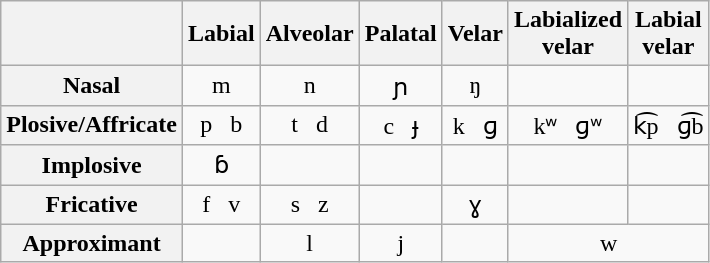<table class="wikitable" style="text-align:center;">
<tr>
<th></th>
<th>Labial</th>
<th>Alveolar</th>
<th>Palatal</th>
<th>Velar</th>
<th>Labialized<br>velar</th>
<th>Labial<br>velar</th>
</tr>
<tr>
<th>Nasal</th>
<td>m</td>
<td>n</td>
<td>ɲ</td>
<td>ŋ</td>
<td></td>
<td></td>
</tr>
<tr>
<th>Plosive/Affricate</th>
<td>p   b</td>
<td>t   d</td>
<td>c   ɟ</td>
<td>k   ɡ</td>
<td>kʷ   ɡʷ</td>
<td>k͡p   ɡ͡b</td>
</tr>
<tr>
<th>Implosive</th>
<td>ɓ</td>
<td></td>
<td></td>
<td></td>
<td></td>
<td></td>
</tr>
<tr>
<th>Fricative</th>
<td>f   v</td>
<td>s   z</td>
<td></td>
<td>ɣ</td>
<td></td>
<td></td>
</tr>
<tr>
<th>Approximant</th>
<td></td>
<td>l</td>
<td>j</td>
<td></td>
<td colspan="2">w</td>
</tr>
</table>
